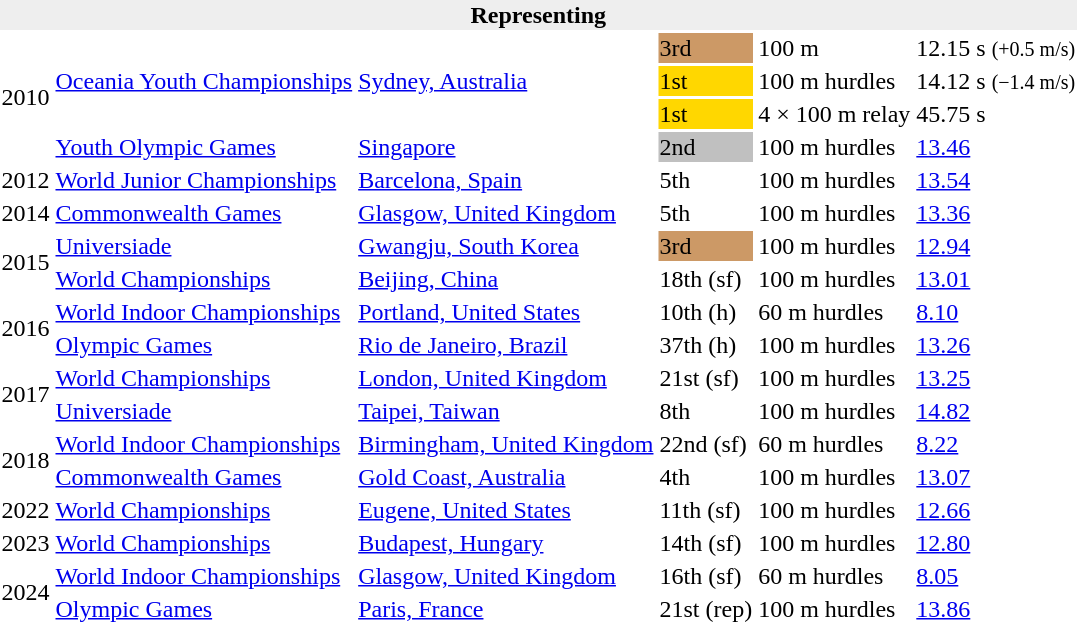<table>
<tr>
<th style="background:#eee;" colspan="6">Representing </th>
</tr>
<tr>
<td rowspan=4>2010</td>
<td rowspan=3><a href='#'>Oceania Youth Championships</a></td>
<td rowspan=3><a href='#'>Sydney, Australia</a></td>
<td style="background:#c96;">3rd</td>
<td>100 m</td>
<td>12.15 s <small>(+0.5 m/s)</small></td>
</tr>
<tr>
<td bgcolor=gold>1st</td>
<td>100 m hurdles</td>
<td>14.12 s <small>(−1.4 m/s)</small></td>
</tr>
<tr>
<td bgcolor=gold>1st</td>
<td>4 × 100 m relay</td>
<td>45.75 s</td>
</tr>
<tr>
<td><a href='#'>Youth Olympic Games</a></td>
<td><a href='#'>Singapore</a></td>
<td bgcolor=silver>2nd</td>
<td>100 m hurdles</td>
<td><a href='#'>13.46</a></td>
</tr>
<tr>
<td>2012</td>
<td><a href='#'>World Junior Championships</a></td>
<td><a href='#'>Barcelona, Spain</a></td>
<td>5th</td>
<td>100 m hurdles</td>
<td><a href='#'>13.54</a></td>
</tr>
<tr>
<td>2014</td>
<td><a href='#'>Commonwealth Games</a></td>
<td><a href='#'>Glasgow, United Kingdom</a></td>
<td>5th</td>
<td>100 m hurdles</td>
<td><a href='#'>13.36</a></td>
</tr>
<tr>
<td rowspan=2>2015</td>
<td><a href='#'>Universiade</a></td>
<td><a href='#'>Gwangju, South Korea</a></td>
<td bgcolor=cc9966>3rd</td>
<td>100 m hurdles</td>
<td><a href='#'>12.94</a></td>
</tr>
<tr>
<td><a href='#'>World Championships</a></td>
<td><a href='#'>Beijing, China</a></td>
<td>18th (sf)</td>
<td>100 m hurdles</td>
<td><a href='#'>13.01</a></td>
</tr>
<tr>
<td rowspan=2>2016</td>
<td><a href='#'>World Indoor Championships</a></td>
<td><a href='#'>Portland, United States</a></td>
<td>10th (h)</td>
<td>60 m hurdles</td>
<td><a href='#'>8.10</a></td>
</tr>
<tr>
<td><a href='#'>Olympic Games</a></td>
<td><a href='#'>Rio de Janeiro, Brazil</a></td>
<td>37th (h)</td>
<td>100 m hurdles</td>
<td><a href='#'>13.26</a></td>
</tr>
<tr>
<td rowspan=2>2017</td>
<td><a href='#'>World Championships</a></td>
<td><a href='#'>London, United Kingdom</a></td>
<td>21st (sf)</td>
<td>100 m hurdles</td>
<td><a href='#'>13.25</a></td>
</tr>
<tr>
<td><a href='#'>Universiade</a></td>
<td><a href='#'>Taipei, Taiwan</a></td>
<td>8th</td>
<td>100 m hurdles</td>
<td><a href='#'>14.82</a></td>
</tr>
<tr>
<td rowspan=2>2018</td>
<td><a href='#'>World Indoor Championships</a></td>
<td><a href='#'>Birmingham, United Kingdom</a></td>
<td>22nd (sf)</td>
<td>60 m hurdles</td>
<td><a href='#'>8.22</a></td>
</tr>
<tr>
<td><a href='#'>Commonwealth Games</a></td>
<td><a href='#'>Gold Coast, Australia</a></td>
<td>4th</td>
<td>100 m hurdles</td>
<td><a href='#'>13.07</a></td>
</tr>
<tr>
<td>2022</td>
<td><a href='#'>World Championships</a></td>
<td><a href='#'>Eugene, United States</a></td>
<td>11th (sf)</td>
<td>100 m hurdles</td>
<td><a href='#'>12.66</a></td>
</tr>
<tr>
<td>2023</td>
<td><a href='#'>World Championships</a></td>
<td><a href='#'>Budapest, Hungary</a></td>
<td>14th (sf)</td>
<td>100 m hurdles</td>
<td><a href='#'>12.80</a></td>
</tr>
<tr>
<td rowspan=2>2024</td>
<td><a href='#'>World Indoor Championships</a></td>
<td><a href='#'>Glasgow, United Kingdom</a></td>
<td>16th (sf)</td>
<td>60 m hurdles</td>
<td><a href='#'>8.05</a></td>
</tr>
<tr>
<td><a href='#'>Olympic Games</a></td>
<td><a href='#'>Paris, France</a></td>
<td>21st (rep)</td>
<td>100 m hurdles</td>
<td><a href='#'>13.86</a></td>
</tr>
</table>
